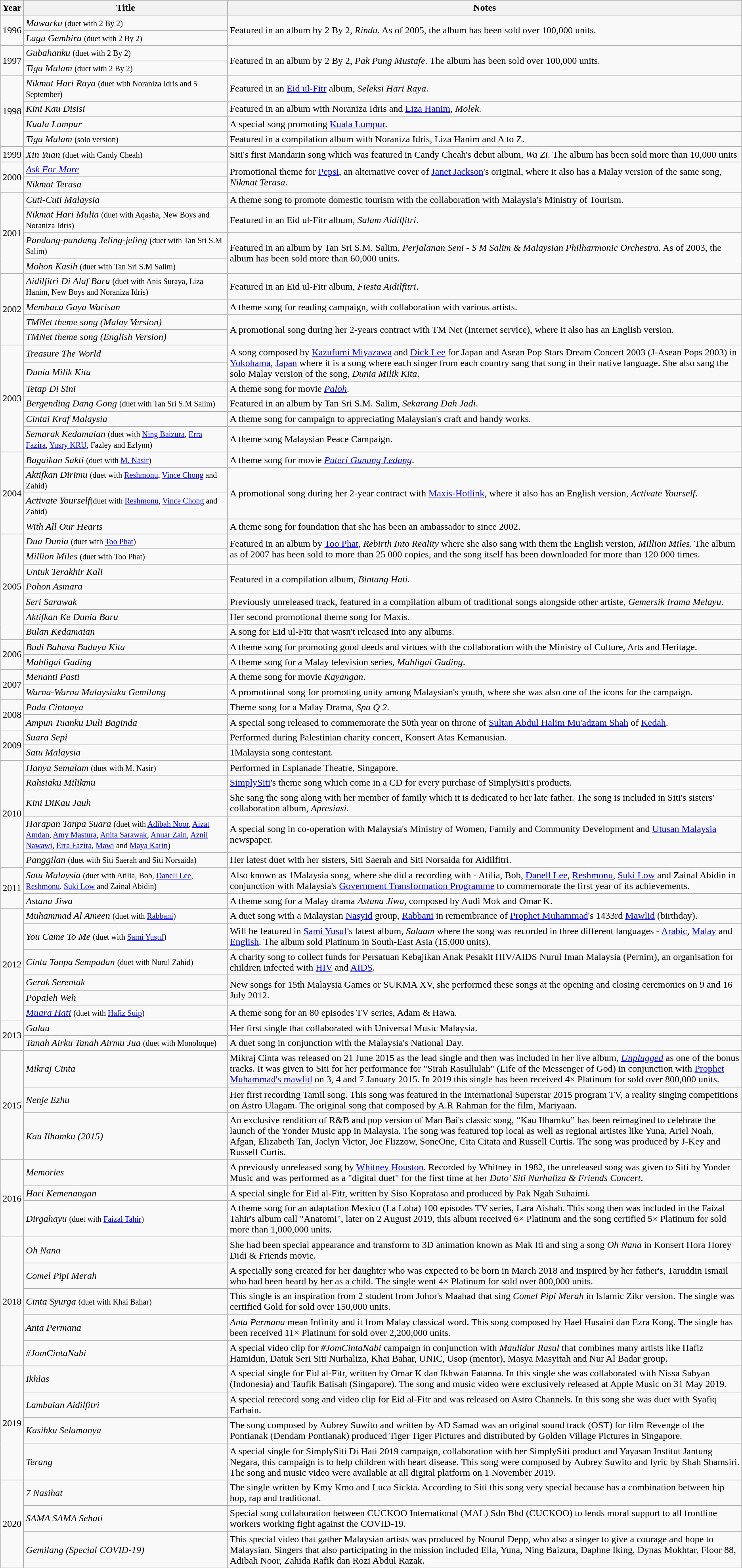<table class="wikitable">
<tr>
<th>Year</th>
<th>Title</th>
<th>Notes</th>
</tr>
<tr>
<td rowspan="2">1996</td>
<td><em>Mawarku</em> <small>(duet with 2 By 2)</small></td>
<td rowspan="2">Featured in an album by 2 By 2, <em>Rindu</em>. As of 2005, the album has been sold over 100,000 units.</td>
</tr>
<tr>
<td><em>Lagu Gembira</em> <small>(duet with 2 By 2)</small></td>
</tr>
<tr>
<td rowspan="2">1997</td>
<td><em>Gubahanku</em> <small>(duet with 2 By 2)</small></td>
<td rowspan="2">Featured in an album by 2 By 2, <em>Pak Pung Mustafe</em>. The album has been sold over 100,000 units.</td>
</tr>
<tr>
<td><em>Tiga Malam</em> <small>(duet with 2 By 2)</small></td>
</tr>
<tr>
<td rowspan="4">1998</td>
<td><em>Nikmat Hari Raya</em> <small>(duet with Noraniza Idris and 5 September)</small></td>
<td rowspan="1">Featured in an <a href='#'>Eid ul-Fitr</a> album, <em>Seleksi Hari Raya</em>.</td>
</tr>
<tr>
<td><em>Kini Kau Disisi</em></td>
<td>Featured in an album with Noraniza Idris and <a href='#'>Liza Hanim</a>, <em>Molek</em>.</td>
</tr>
<tr>
<td><em>Kuala Lumpur</em></td>
<td>A special song promoting <a href='#'>Kuala Lumpur</a>.</td>
</tr>
<tr>
<td><em>Tiga Malam</em> <small>(solo version)</small></td>
<td>Featured in a compilation album with Noraniza Idris, Liza Hanim and A to Z.</td>
</tr>
<tr>
<td rowspan="1">1999</td>
<td><em>Xin Yuan</em> <small>(duet with Candy Cheah)</small></td>
<td>Siti's first Mandarin song which was featured in Candy Cheah's debut album, <em>Wa Zi</em>. The album has been sold more than 10,000 units</td>
</tr>
<tr>
<td rowspan="2">2000</td>
<td><em><a href='#'>Ask For More</a></em></td>
<td rowspan="2">Promotional theme for <a href='#'>Pepsi</a>, an alternative cover of <a href='#'>Janet Jackson</a>'s original, where it also has a Malay version of the same song, <em>Nikmat Terasa</em>.</td>
</tr>
<tr>
<td><em>Nikmat Terasa</em></td>
</tr>
<tr>
<td rowspan="4">2001</td>
<td><em>Cuti-Cuti Malaysia</em></td>
<td>A theme song to promote domestic tourism with the collaboration with Malaysia's Ministry of Tourism.</td>
</tr>
<tr>
<td><em>Nikmat Hari Mulia</em> <small>(duet with Aqasha, New Boys and Noraniza Idris)</small></td>
<td rowspan="1">Featured in an Eid ul-Fitr album, <em>Salam Aidilfitri</em>.</td>
</tr>
<tr>
<td><em>Pandang-pandang Jeling-jeling</em> <small>(duet with Tan Sri S.M Salim)</small></td>
<td rowspan="2">Featured in an album by Tan Sri S.M. Salim, <em>Perjalanan Seni - S M Salim & Malaysian Philharmonic Orchestra</em>. As of 2003, the album has been sold more than 60,000 units.</td>
</tr>
<tr>
<td><em>Mohon Kasih</em> <small>(duet with Tan Sri S.M Salim)</small></td>
</tr>
<tr>
<td rowspan="4">2002</td>
<td><em>Aidilfitri Di Alaf Baru</em> <small>(duet with Anis Suraya, Liza Hanim, New Boys and Noraniza Idris)</small></td>
<td rowspan="1">Featured in an Eid ul-Fitr album, <em>Fiesta Aidilfitri</em>.</td>
</tr>
<tr>
<td><em>Membaca Gaya Warisan</em></td>
<td>A theme song for reading campaign, with collaboration with various artists.</td>
</tr>
<tr>
<td><em>TMNet theme song (Malay Version)</em></td>
<td rowspan="2">A promotional song during her 2-years contract with TM Net (Internet service), where it also has an English version.</td>
</tr>
<tr>
<td><em>TMNet theme song (English Version)</em></td>
</tr>
<tr>
<td rowspan="6">2003</td>
<td><em>Treasure The World</em></td>
<td rowspan="2">A song composed by <a href='#'>Kazufumi Miyazawa</a> and <a href='#'>Dick Lee</a> for Japan and Asean Pop Stars Dream Concert 2003 (J-Asean Pops 2003) in <a href='#'>Yokohama</a>, <a href='#'>Japan</a> where it is a song where each singer from each country sang that song in their native language. She also sang the solo Malay version of the song, <em>Dunia Milik Kita</em>.</td>
</tr>
<tr>
<td><em>Dunia Milik Kita</em></td>
</tr>
<tr>
<td><em>Tetap Di Sini</em></td>
<td>A theme song for movie <em><a href='#'>Paloh</a></em>.</td>
</tr>
<tr>
<td><em>Bergending Dang Gong</em> <small>(duet with Tan Sri S.M Salim)</small></td>
<td>Featured in an album by Tan Sri S.M. Salim, <em>Sekarang Dah Jadi</em>.</td>
</tr>
<tr>
<td><em>Cintai Kraf Malaysia</em></td>
<td>A theme song for campaign to appreciating Malaysian's craft and handy works.</td>
</tr>
<tr>
<td><em>Semarak Kedamaian</em> <small>(duet with <a href='#'>Ning Baizura</a>, <a href='#'>Erra Fazira</a>, <a href='#'>Yusry KRU</a>, Fazley and Ezlynn)</small></td>
<td>A theme song Malaysian Peace Campaign.</td>
</tr>
<tr>
<td rowspan="4">2004</td>
<td><em>Bagaikan Sakti</em> <small>(duet with <a href='#'>M. Nasir</a>)</small></td>
<td>A theme song for movie <em><a href='#'>Puteri Gunung Ledang</a></em>.</td>
</tr>
<tr>
<td><em>Aktifkan Dirimu</em> <small>(duet with <a href='#'>Reshmonu</a>, <a href='#'>Vince Chong</a> and Zahid)</small></td>
<td rowspan="2">A promotional song during her 2-year contract with <a href='#'>Maxis-Hotlink</a>, where it also has an English version, <em>Activate Yourself</em>.</td>
</tr>
<tr>
<td><em>Activate Yourself</em><small>(duet with <a href='#'>Reshmonu</a>, <a href='#'>Vince Chong</a> and Zahid)</small></td>
</tr>
<tr>
<td><em>With All Our Hearts</em></td>
<td>A theme song for foundation that she has been an ambassador to since 2002.</td>
</tr>
<tr>
<td rowspan="7">2005</td>
<td><em>Dua Dunia</em> <small>(duet with <a href='#'>Too Phat</a>)</small></td>
<td rowspan="2">Featured in an album by <a href='#'>Too Phat</a>, <em>Rebirth Into Reality</em> where she also sang with them the English version, <em>Million Miles</em>. The album as of 2007 has been sold to more than 25 000 copies, and the song itself has been downloaded for more than 120 000 times.</td>
</tr>
<tr>
<td><em>Million Miles</em> <small>(duet with Too Phat)</small></td>
</tr>
<tr>
<td><em>Untuk Terakhir Kali</em></td>
<td rowspan="2">Featured in a compilation album, <em>Bintang Hati</em>.</td>
</tr>
<tr>
<td><em>Pohon Asmara</em></td>
</tr>
<tr>
<td><em>Seri Sarawak</em></td>
<td>Previously unreleased track, featured in a compilation album of traditional songs alongside other artiste, <em>Gemersik Irama Melayu</em>.</td>
</tr>
<tr>
<td><em>Aktifkan Ke Dunia Baru</em></td>
<td>Her second promotional theme song for Maxis.</td>
</tr>
<tr>
<td><em>Bulan Kedamaian</em></td>
<td>A song for Eid ul-Fitr that wasn't released into any albums.</td>
</tr>
<tr>
<td rowspan="2">2006</td>
<td><em>Budi Bahasa Budaya Kita</em></td>
<td>A theme song for promoting good deeds and virtues with the collaboration with the Ministry of Culture, Arts and Heritage.</td>
</tr>
<tr>
<td><em>Mahligai Gading</em></td>
<td>A theme song for a Malay television series, <em>Mahligai Gading</em>.</td>
</tr>
<tr>
<td rowspan="2">2007</td>
<td><em>Menanti Pasti</em></td>
<td>A theme song for movie <em>Kayangan</em>.</td>
</tr>
<tr>
<td><em>Warna-Warna Malaysiaku Gemilang</em></td>
<td>A promotional song for promoting unity among Malaysian's youth, where she was also one of the icons for the campaign.</td>
</tr>
<tr>
<td rowspan="2">2008</td>
<td><em>Pada Cintanya</em></td>
<td>Theme song for a Malay Drama, <em>Spa Q 2</em>.</td>
</tr>
<tr>
<td><em>Ampun Tuanku Duli Baginda</em></td>
<td>A special song released to commemorate the 50th year on throne of <a href='#'>Sultan Abdul Halim Mu'adzam Shah</a> of <a href='#'>Kedah</a>.</td>
</tr>
<tr>
<td rowspan="2">2009</td>
<td><em>Suara Sepi</em></td>
<td>Performed during Palestinian charity concert, Konsert Atas Kemanusian.</td>
</tr>
<tr>
<td><em>Satu Malaysia</em></td>
<td>1Malaysia song contestant.</td>
</tr>
<tr>
<td rowspan="5">2010</td>
<td><em>Hanya Semalam</em> <small>(duet with M. Nasir)</small></td>
<td>Performed in Esplanade Theatre, Singapore.</td>
</tr>
<tr>
<td><em>Rahsiaku Milikmu</em></td>
<td><a href='#'>SimplySiti</a>'s theme song which come in a CD for every purchase of SimplySiti's products.</td>
</tr>
<tr>
<td><em>Kini DiKau Jauh</em></td>
<td>She sang the song along with her member of family which it is dedicated to her late father. The song is included in Siti's sisters' collaboration album, <em>Apresiasi</em>.</td>
</tr>
<tr>
<td><em>Harapan Tanpa Suara</em> <small>(duet with <a href='#'>Adibah Noor</a>, <a href='#'>Aizat Amdan</a>, <a href='#'>Amy Mastura</a>, <a href='#'>Anita Sarawak</a>, <a href='#'>Anuar Zain</a>, <a href='#'>Aznil Nawawi</a>, <a href='#'>Erra Fazira</a>, <a href='#'>Mawi</a> and <a href='#'>Maya Karin</a>)</small></td>
<td>A special song in co-operation with Malaysia's Ministry of Women, Family and Community Development and <a href='#'>Utusan Malaysia</a> newspaper.</td>
</tr>
<tr>
<td><em>Panggilan</em> <small>(duet with Siti Saerah and Siti Norsaida)</small></td>
<td>Her latest duet with her sisters, Siti Saerah and Siti Norsaida for Aidilfitri.</td>
</tr>
<tr>
<td rowspan="2">2011</td>
<td><em>Satu Malaysia</em> <small>(duet with Atilia, Bob, <a href='#'>Danell Lee</a>, <a href='#'>Reshmonu</a>, <a href='#'>Suki Low</a> and Zainal Abidin)</small></td>
<td>Also known as 1Malaysia song, where she did a recording with - Atilia, Bob, <a href='#'>Danell Lee</a>, <a href='#'>Reshmonu</a>, <a href='#'>Suki Low</a> and Zainal Abidin in conjunction with Malaysia's <a href='#'>Government Transformation Programme</a> to commemorate the first year of its achievements.</td>
</tr>
<tr>
<td><em>Astana Jiwa</em></td>
<td>A theme song for a Malay drama <em>Astana Jiwa</em>, composed by Audi Mok and Omar K.</td>
</tr>
<tr>
<td rowspan="6">2012</td>
<td><em>Muhammad Al Ameen</em> <small>(duet with <a href='#'>Rabbani</a>)</small></td>
<td>A duet song with a Malaysian <a href='#'>Nasyid</a> group, <a href='#'>Rabbani</a> in remembrance of <a href='#'>Prophet Muhammad</a>'s  1433rd <a href='#'>Mawlid</a> (birthday).</td>
</tr>
<tr>
<td><em>You Came To Me</em> <small>(duet with <a href='#'>Sami Yusuf</a>)</small></td>
<td>Will be featured in <a href='#'>Sami Yusuf</a>'s latest album, <em>Salaam</em> where the song was recorded in three different languages - <a href='#'>Arabic</a>, <a href='#'>Malay</a> and <a href='#'>English</a>. The album sold Platinum in South-East Asia (15,000 units).</td>
</tr>
<tr>
<td><em>Cinta Tanpa Sempadan</em> <small>(duet with Nurul Zahid)</small></td>
<td>A charity song to collect funds for Persatuan Kebajikan Anak Pesakit HIV/AIDS Nurul Iman Malaysia (Pernim), an organisation for children infected with <a href='#'>HIV</a> and <a href='#'>AIDS</a>.</td>
</tr>
<tr>
<td><em>Gerak Serentak</em></td>
<td rowspan="2">New songs for 15th Malaysia Games or SUKMA XV, she performed these songs at the opening and closing ceremonies on 9 and 16 July 2012.</td>
</tr>
<tr>
<td><em>Popaleh Weh</em></td>
</tr>
<tr>
<td><em><a href='#'>Muara Hati</a></em> <small>(duet with <a href='#'>Hafiz Suip</a>)</small></td>
<td>A theme song for an 80 episodes TV series, Adam & Hawa.</td>
</tr>
<tr>
<td rowspan="2">2013</td>
<td><em>Galau</em></td>
<td>Her first single that collaborated with Universal Music Malaysia.</td>
</tr>
<tr>
<td><em>Tanah Airku Tanah Airmu Jua</em> <small>(duet with Monoloque)</small></td>
<td>A duet song in conjunction with the Malaysia's National Day.</td>
</tr>
<tr>
<td rowspan="3">2015</td>
<td><em>Mikraj Cinta</em></td>
<td>Mikraj Cinta was released on 21 June 2015 as the lead single and then was included in her live album, <em><a href='#'>Unplugged</a></em> as one of the bonus tracks. It was given to Siti for her performance for "Sirah Rasullulah" (Life of the Messenger of God) in conjunction with <a href='#'>Prophet Muhammad's mawlid</a> on 3, 4 and 7 January 2015. In 2019 this single has been received 4× Platinum for sold over 800,000 units.</td>
</tr>
<tr>
<td><em>Nenje Ezhu</em></td>
<td>Her first recording Tamil song. This song was featured in the International Superstar 2015 program TV, a reality singing competitions on Astro Ulagam. The original song that composed by A.R Rahman for the film, Mariyaan.</td>
</tr>
<tr>
<td><em>Kau Ilhamku (2015)</em></td>
<td>An exclusive rendition of R&B and pop version of Man Bai's classic song, “Kau Ilhamku” has been reimagined to celebrate the launch of the Yonder Music app in Malaysia. The song was featured top local as well as regional artistes like Yuna, Ariel Noah, Afgan, Elizabeth Tan, Jaclyn Victor, Joe Flizzow, SoneOne, Cita Citata and Russell Curtis. The song was produced by J-Key and Russell Curtis.</td>
</tr>
<tr>
<td rowspan="3">2016</td>
<td><em>Memories</em></td>
<td>A previously unreleased song by <a href='#'>Whitney Houston</a>. Recorded by Whitney in 1982, the unreleased song was given to Siti by Yonder Music and was performed as a "digital duet" for the first time at her <em>Dato' Siti Nurhaliza & Friends Concert</em>.</td>
</tr>
<tr>
<td><em>Hari Kemenangan</em></td>
<td>A special single for Eid al-Fitr, written by Siso Kopratasa and produced by Pak Ngah Suhaimi.</td>
</tr>
<tr>
<td><em>Dirgahayu</em> <small>(duet with <a href='#'>Faizal Tahir</a>)</small></td>
<td>A theme song for an adaptation Mexico (La Loba) 100 episodes TV series, Lara Aishah. This song then was included in the Faizal Tahir's album call "Anatomi", later on 2 August 2019, this album received 6× Platinum and the song certified 5× Platinum for sold more than 1,000,000 units.</td>
</tr>
<tr>
<td rowspan="5">2018</td>
<td><em>Oh Nana</em></td>
<td>She had been special appearance and transform to 3D animation known as Mak Iti and sing a song <em>Oh Nana</em> in Konsert Hora Horey Didi & Friends movie.</td>
</tr>
<tr>
<td><em>Comel Pipi Merah</em></td>
<td>A specially song created for her daughter who was expected to be born in March 2018 and inspired by her father's, Taruddin Ismail who had been heard by her as a child. The single went 4× Platinum for sold over 800,000 units.</td>
</tr>
<tr>
<td><em>Cinta Syurga</em> <small>(duet with Khai Bahar)</small></td>
<td>This single is an inspiration from 2 student from Johor's Maahad that sing <em>Comel Pipi Merah</em> in Islamic Zikr version. The single was certified Gold for sold over 150,000 units.</td>
</tr>
<tr>
<td><em>Anta Permana</em></td>
<td><em>Anta Permana</em> mean Infinity and it from Malay classical word. This song composed by Hael Husaini dan Ezra Kong. The single has been received 11× Platinum for sold over 2,200,000 units.</td>
</tr>
<tr>
<td><em>#JomCintaNabi</em></td>
<td>A special video clip for <em>#JomCintaNabi</em> campaign in conjunction with <em>Maulidur Rasul</em> that combines many artists like Hafiz Hamidun, Datuk Seri Siti Nurhaliza, Khai Bahar, UNIC, Usop (mentor), Masya Masyitah and Nur Al Badar group.</td>
</tr>
<tr>
<td rowspan="4">2019</td>
<td><em>Ikhlas</em></td>
<td>A special single for Eid al-Fitr, written by Omar K dan Ikhwan Fatanna. In this single she was collaborated with Nissa Sabyan (Indonesia) and Taufik Batisah (Singapore). The song and music video were exclusively released at Apple Music on 31 May 2019.</td>
</tr>
<tr>
<td><em>Lambaian Aidilfitri</em></td>
<td>A special rerecord song and video clip for Eid al-Fitr and was released on Astro Channels. In this song she was duet with Syafiq Farhain.</td>
</tr>
<tr>
<td><em>Kasihku Selamanya</em></td>
<td>The song composed by Aubrey Suwito and written by AD Samad was an original sound track (OST) for film Revenge of the Pontianak (Dendam Pontianak) produced Tiger Tiger Pictures and distributed by Golden Village Pictures in Singapore.</td>
</tr>
<tr>
<td><em>Terang</em></td>
<td>A special single for SimplySiti Di Hati 2019 campaign, collaboration with her SimplySiti product and Yayasan Institut Jantung Negara, this campaign is to help children with heart disease.  This song were composed by Aubrey Suwito and lyric by Shah Shamsiri. The song and music video were available at all digital platform on 1 November 2019.</td>
</tr>
<tr>
<td rowspan="3">2020</td>
<td><em>7 Nasihat</em></td>
<td>The single written by Kmy Kmo and Luca Sickta. According to Siti this song very special because has a combination between hip hop, rap and traditional.</td>
</tr>
<tr>
<td><em>SAMA SAMA Sehati</em></td>
<td>Special song collaboration between CUCKOO International (MAL) Sdn Bhd (CUCKOO) to lends moral support to all frontline workers working fight against the COVID-19.</td>
</tr>
<tr>
<td><em>Gemilang (Special COVID-19)</em></td>
<td>This special video that gather Malaysian artists was produced by Nourul Depp, who also a singer to give a courage and hope to Malaysian. Singers that also participating in the mission included Ella, Yuna, Ning Baizura, Daphne Iking, Dynas Mokhtar, Floor 88, Adibah Noor, Zahida Rafik dan Rozi Abdul Razak.</td>
</tr>
<tr>
</tr>
</table>
